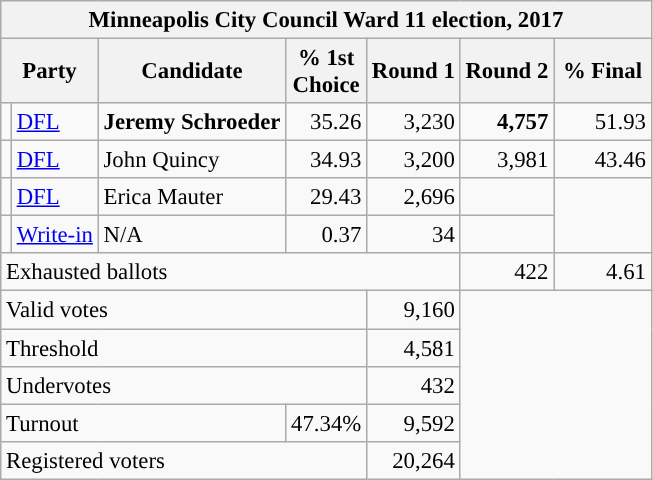<table class="wikitable" style="font-size:95%">
<tr>
<th colspan="7">Minneapolis City Council Ward 11 election, 2017</th>
</tr>
<tr>
<th colspan="2">Party</th>
<th>Candidate</th>
<th>% 1st<br>Choice</th>
<th>Round 1</th>
<th>Round 2</th>
<th style="width:58px;">% Final</th>
</tr>
<tr>
<td style="background-color:"></td>
<td><a href='#'>DFL</a></td>
<td><strong>Jeremy Schroeder</strong></td>
<td align="right">35.26</td>
<td align="right">3,230</td>
<td align="right"><strong>4,757</strong></td>
<td align="right">51.93</td>
</tr>
<tr>
<td style="background-color:"></td>
<td><a href='#'>DFL</a></td>
<td>John Quincy</td>
<td align="right">34.93</td>
<td align="right">3,200</td>
<td align="right">3,981</td>
<td align="right">43.46</td>
</tr>
<tr>
<td style="background-color:"></td>
<td><a href='#'>DFL</a></td>
<td>Erica Mauter</td>
<td align="right">29.43</td>
<td align="right">2,696</td>
<td></td>
<td rowspan="2"></td>
</tr>
<tr>
<td style="background-color:"></td>
<td><a href='#'>Write-in</a></td>
<td>N/A</td>
<td align="right">0.37</td>
<td align="right">34</td>
<td></td>
</tr>
<tr>
<td colspan="5">Exhausted ballots</td>
<td align="right">422</td>
<td align="right">4.61</td>
</tr>
<tr>
<td colspan="4">Valid votes</td>
<td align="right">9,160</td>
<td colspan="2" rowspan="5"></td>
</tr>
<tr>
<td colspan="4">Threshold</td>
<td align="right">4,581</td>
</tr>
<tr>
<td colspan="4">Undervotes</td>
<td align="right">432</td>
</tr>
<tr>
<td colspan="3">Turnout</td>
<td align="right">47.34%</td>
<td align="right">9,592</td>
</tr>
<tr>
<td colspan="4">Registered voters</td>
<td align="right">20,264</td>
</tr>
</table>
